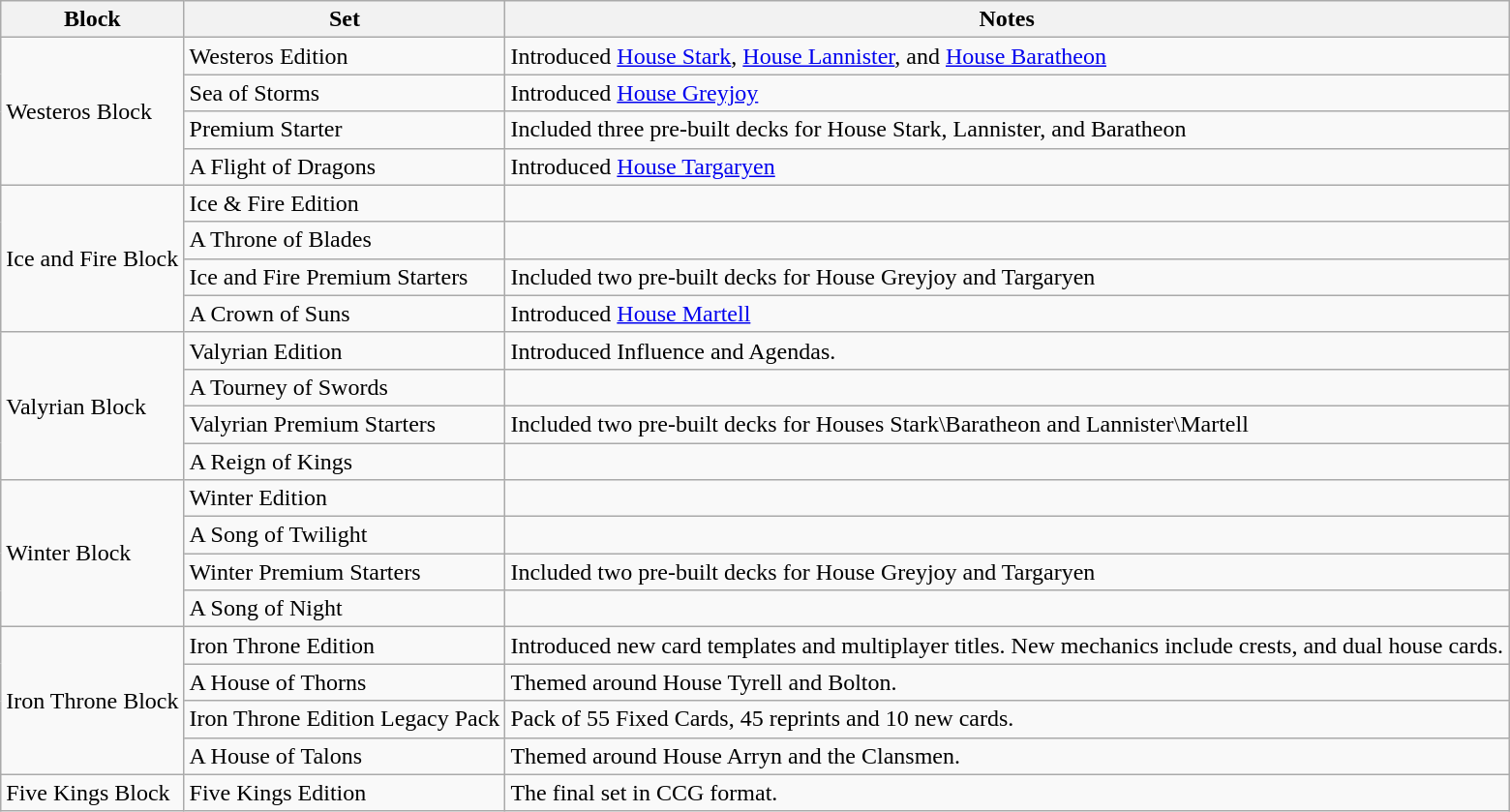<table class="wikitable">
<tr>
<th>Block</th>
<th>Set</th>
<th>Notes</th>
</tr>
<tr>
<td rowspan="4">Westeros Block</td>
<td>Westeros Edition</td>
<td>Introduced <a href='#'>House Stark</a>, <a href='#'>House Lannister</a>, and <a href='#'>House Baratheon</a></td>
</tr>
<tr>
<td>Sea of Storms</td>
<td>Introduced <a href='#'>House Greyjoy</a></td>
</tr>
<tr>
<td>Premium Starter</td>
<td>Included three pre-built decks for House Stark, Lannister, and Baratheon</td>
</tr>
<tr>
<td>A Flight of Dragons</td>
<td>Introduced <a href='#'>House Targaryen</a></td>
</tr>
<tr>
<td rowspan="4">Ice and Fire Block</td>
<td>Ice & Fire Edition</td>
<td></td>
</tr>
<tr>
<td>A Throne of Blades</td>
<td></td>
</tr>
<tr>
<td>Ice and Fire Premium Starters</td>
<td>Included two pre-built decks for House Greyjoy and Targaryen</td>
</tr>
<tr>
<td>A Crown of Suns</td>
<td>Introduced <a href='#'>House Martell</a></td>
</tr>
<tr>
<td rowspan="4">Valyrian Block</td>
<td>Valyrian Edition</td>
<td>Introduced Influence and Agendas.</td>
</tr>
<tr>
<td>A Tourney of Swords</td>
<td></td>
</tr>
<tr>
<td>Valyrian Premium Starters</td>
<td>Included two pre-built decks for Houses Stark\Baratheon and Lannister\Martell</td>
</tr>
<tr>
<td>A Reign of Kings</td>
<td></td>
</tr>
<tr>
<td rowspan="4">Winter Block</td>
<td>Winter Edition</td>
<td></td>
</tr>
<tr>
<td>A Song of Twilight</td>
<td></td>
</tr>
<tr>
<td>Winter Premium Starters</td>
<td>Included two pre-built decks for House Greyjoy and Targaryen</td>
</tr>
<tr>
<td>A Song of Night</td>
<td></td>
</tr>
<tr>
<td rowspan="4">Iron Throne Block</td>
<td>Iron Throne Edition</td>
<td>Introduced new card templates and multiplayer titles. New mechanics include crests, and dual house cards.</td>
</tr>
<tr>
<td>A House of Thorns</td>
<td>Themed around House Tyrell and Bolton.</td>
</tr>
<tr>
<td>Iron Throne Edition Legacy Pack</td>
<td>Pack of 55 Fixed Cards, 45 reprints and 10 new cards.</td>
</tr>
<tr>
<td>A House of Talons</td>
<td>Themed around House Arryn and the Clansmen.</td>
</tr>
<tr>
<td>Five Kings Block</td>
<td>Five Kings Edition</td>
<td>The final set in CCG format.</td>
</tr>
</table>
